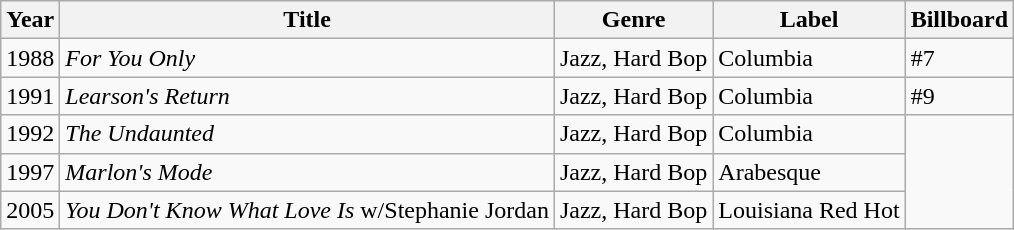<table class="wikitable">
<tr>
<th>Year</th>
<th>Title</th>
<th>Genre</th>
<th>Label</th>
<th>Billboard</th>
</tr>
<tr>
<td>1988</td>
<td><em>For You Only</em></td>
<td>Jazz, Hard Bop</td>
<td>Columbia</td>
<td>#7</td>
</tr>
<tr>
<td>1991</td>
<td><em>Learson's Return</em></td>
<td>Jazz, Hard Bop</td>
<td>Columbia</td>
<td>#9</td>
</tr>
<tr>
<td>1992</td>
<td><em>The Undaunted</em></td>
<td>Jazz, Hard Bop</td>
<td>Columbia</td>
</tr>
<tr>
<td>1997</td>
<td><em>Marlon's Mode</em></td>
<td>Jazz, Hard Bop</td>
<td>Arabesque</td>
</tr>
<tr>
<td>2005</td>
<td><em>You Don't Know What Love Is</em> w/Stephanie Jordan</td>
<td>Jazz, Hard Bop</td>
<td>Louisiana Red Hot</td>
</tr>
</table>
